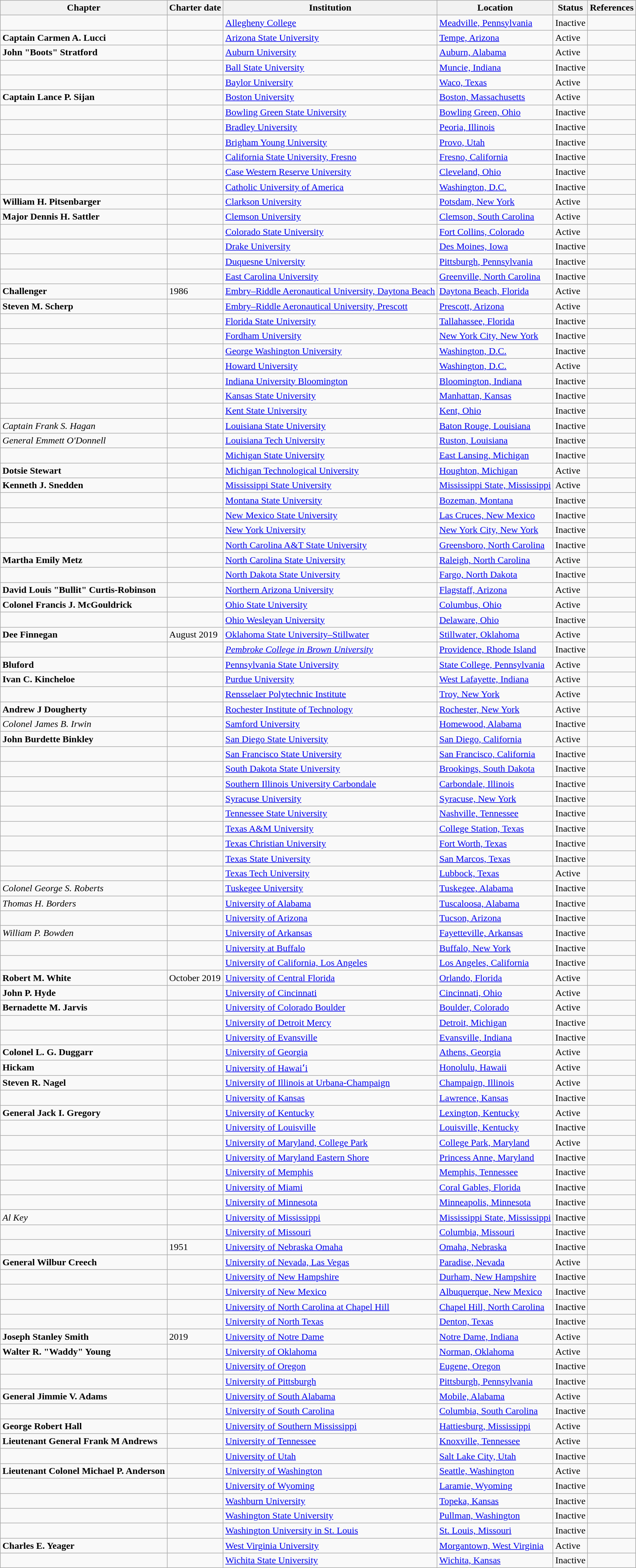<table class="wikitable sortable">
<tr>
<th>Chapter</th>
<th>Charter date</th>
<th>Institution</th>
<th>Location</th>
<th>Status</th>
<th>References</th>
</tr>
<tr>
<td></td>
<td></td>
<td><a href='#'>Allegheny College</a></td>
<td><a href='#'>Meadville, Pennsylvania</a></td>
<td>Inactive</td>
<td></td>
</tr>
<tr>
<td><strong>Captain Carmen A. Lucci</strong></td>
<td></td>
<td><a href='#'>Arizona State University</a></td>
<td><a href='#'>Tempe, Arizona</a></td>
<td>Active</td>
<td></td>
</tr>
<tr>
<td><strong>John "Boots" Stratford</strong></td>
<td></td>
<td><a href='#'>Auburn University</a></td>
<td><a href='#'>Auburn, Alabama</a></td>
<td>Active</td>
<td></td>
</tr>
<tr>
<td></td>
<td></td>
<td><a href='#'>Ball State University</a></td>
<td><a href='#'>Muncie, Indiana</a></td>
<td>Inactive</td>
<td></td>
</tr>
<tr>
<td></td>
<td></td>
<td><a href='#'>Baylor University</a></td>
<td><a href='#'>Waco, Texas</a></td>
<td>Active</td>
<td></td>
</tr>
<tr>
<td><strong>Captain Lance P. Sijan</strong></td>
<td></td>
<td><a href='#'>Boston University</a></td>
<td><a href='#'>Boston, Massachusetts</a></td>
<td>Active</td>
<td></td>
</tr>
<tr>
<td></td>
<td></td>
<td><a href='#'>Bowling Green State University</a></td>
<td><a href='#'>Bowling Green, Ohio</a></td>
<td>Inactive</td>
<td></td>
</tr>
<tr>
<td></td>
<td></td>
<td><a href='#'>Bradley University</a></td>
<td><a href='#'>Peoria, Illinois</a></td>
<td>Inactive</td>
<td></td>
</tr>
<tr>
<td></td>
<td></td>
<td><a href='#'>Brigham Young University</a></td>
<td><a href='#'>Provo, Utah</a></td>
<td>Inactive</td>
<td></td>
</tr>
<tr>
<td></td>
<td></td>
<td><a href='#'>California State University, Fresno</a></td>
<td><a href='#'>Fresno, California</a></td>
<td>Inactive</td>
<td></td>
</tr>
<tr>
<td></td>
<td></td>
<td><a href='#'>Case Western Reserve University</a></td>
<td><a href='#'>Cleveland, Ohio</a></td>
<td>Inactive</td>
<td></td>
</tr>
<tr>
<td></td>
<td></td>
<td><a href='#'>Catholic University of America</a></td>
<td><a href='#'>Washington, D.C.</a></td>
<td>Inactive</td>
<td></td>
</tr>
<tr>
<td><strong>William H. Pitsenbarger</strong></td>
<td></td>
<td><a href='#'>Clarkson University</a></td>
<td><a href='#'>Potsdam, New York</a></td>
<td>Active</td>
<td></td>
</tr>
<tr>
<td><strong>Major Dennis H. Sattler</strong></td>
<td></td>
<td><a href='#'>Clemson University</a></td>
<td><a href='#'>Clemson, South Carolina</a></td>
<td>Active</td>
<td></td>
</tr>
<tr>
<td></td>
<td></td>
<td><a href='#'>Colorado State University</a></td>
<td><a href='#'>Fort Collins, Colorado</a></td>
<td>Active</td>
<td></td>
</tr>
<tr>
<td></td>
<td></td>
<td><a href='#'>Drake University</a></td>
<td><a href='#'>Des Moines, Iowa</a></td>
<td>Inactive</td>
<td></td>
</tr>
<tr>
<td></td>
<td></td>
<td><a href='#'>Duquesne University</a></td>
<td><a href='#'>Pittsburgh, Pennsylvania</a></td>
<td>Inactive</td>
<td></td>
</tr>
<tr>
<td></td>
<td></td>
<td><a href='#'>East Carolina University</a></td>
<td><a href='#'>Greenville, North Carolina</a></td>
<td>Inactive</td>
<td></td>
</tr>
<tr>
<td><strong>Challenger</strong></td>
<td>1986</td>
<td><a href='#'>Embry–Riddle Aeronautical University, Daytona Beach</a></td>
<td><a href='#'>Daytona Beach, Florida</a></td>
<td>Active</td>
<td></td>
</tr>
<tr>
<td><strong>Steven M. Scherp</strong></td>
<td></td>
<td><a href='#'>Embry–Riddle Aeronautical University, Prescott</a></td>
<td><a href='#'>Prescott, Arizona</a></td>
<td>Active</td>
<td></td>
</tr>
<tr>
<td></td>
<td></td>
<td><a href='#'>Florida State University</a></td>
<td><a href='#'>Tallahassee, Florida</a></td>
<td>Inactive</td>
<td></td>
</tr>
<tr>
<td></td>
<td></td>
<td><a href='#'>Fordham University</a></td>
<td><a href='#'>New York City, New York</a></td>
<td>Inactive</td>
<td></td>
</tr>
<tr>
<td></td>
<td></td>
<td><a href='#'>George Washington University</a></td>
<td><a href='#'>Washington, D.C.</a></td>
<td>Inactive</td>
<td></td>
</tr>
<tr>
<td></td>
<td></td>
<td><a href='#'>Howard University</a></td>
<td><a href='#'>Washington, D.C.</a></td>
<td>Active</td>
<td></td>
</tr>
<tr>
<td></td>
<td></td>
<td><a href='#'>Indiana University Bloomington</a></td>
<td><a href='#'>Bloomington, Indiana</a></td>
<td>Inactive</td>
<td></td>
</tr>
<tr>
<td></td>
<td></td>
<td><a href='#'>Kansas State University</a></td>
<td><a href='#'>Manhattan, Kansas</a></td>
<td>Inactive</td>
<td></td>
</tr>
<tr>
<td></td>
<td></td>
<td><a href='#'>Kent State University</a></td>
<td><a href='#'>Kent, Ohio</a></td>
<td>Inactive</td>
<td></td>
</tr>
<tr>
<td><em>Captain Frank S. Hagan</em></td>
<td></td>
<td><a href='#'>Louisiana State University</a></td>
<td><a href='#'>Baton Rouge, Louisiana</a></td>
<td>Inactive</td>
<td></td>
</tr>
<tr>
<td><em>General Emmett O'Donnell</em></td>
<td></td>
<td><a href='#'>Louisiana Tech University</a></td>
<td><a href='#'>Ruston, Louisiana</a></td>
<td>Inactive</td>
<td></td>
</tr>
<tr>
<td></td>
<td></td>
<td><a href='#'>Michigan State University</a></td>
<td><a href='#'>East Lansing, Michigan</a></td>
<td>Inactive</td>
<td></td>
</tr>
<tr>
<td><strong>Dotsie Stewart</strong></td>
<td></td>
<td><a href='#'>Michigan Technological University</a></td>
<td><a href='#'>Houghton, Michigan</a></td>
<td>Active</td>
<td></td>
</tr>
<tr>
<td><strong>Kenneth J. Snedden</strong></td>
<td></td>
<td><a href='#'>Mississippi State University</a></td>
<td><a href='#'>Mississippi State, Mississippi</a></td>
<td>Active</td>
<td></td>
</tr>
<tr>
<td></td>
<td></td>
<td><a href='#'>Montana State University</a></td>
<td><a href='#'>Bozeman, Montana</a></td>
<td>Inactive</td>
<td></td>
</tr>
<tr>
<td></td>
<td></td>
<td><a href='#'>New Mexico State University</a></td>
<td><a href='#'>Las Cruces, New Mexico</a></td>
<td>Inactive</td>
<td></td>
</tr>
<tr>
<td></td>
<td></td>
<td><a href='#'>New York University</a></td>
<td><a href='#'>New York City, New York</a></td>
<td>Inactive</td>
<td></td>
</tr>
<tr>
<td></td>
<td></td>
<td><a href='#'>North Carolina A&T State University</a></td>
<td><a href='#'>Greensboro, North Carolina</a></td>
<td>Inactive</td>
<td></td>
</tr>
<tr>
<td><strong>Martha Emily Metz</strong></td>
<td></td>
<td><a href='#'>North Carolina State University</a></td>
<td><a href='#'>Raleigh, North Carolina</a></td>
<td>Active</td>
<td></td>
</tr>
<tr>
<td></td>
<td></td>
<td><a href='#'>North Dakota State University</a></td>
<td><a href='#'>Fargo, North Dakota</a></td>
<td>Inactive</td>
<td></td>
</tr>
<tr>
<td><strong>David Louis "Bullit" Curtis-Robinson</strong></td>
<td></td>
<td><a href='#'>Northern Arizona University</a></td>
<td><a href='#'>Flagstaff, Arizona</a></td>
<td>Active</td>
<td></td>
</tr>
<tr>
<td><strong>Colonel Francis J. McGouldrick</strong></td>
<td></td>
<td><a href='#'>Ohio State University</a></td>
<td><a href='#'>Columbus, Ohio</a></td>
<td>Active</td>
<td></td>
</tr>
<tr>
<td></td>
<td></td>
<td><a href='#'>Ohio Wesleyan University</a></td>
<td><a href='#'>Delaware, Ohio</a></td>
<td>Inactive</td>
<td></td>
</tr>
<tr>
<td><strong>Dee Finnegan</strong></td>
<td>August 2019</td>
<td><a href='#'>Oklahoma State University–Stillwater</a></td>
<td><a href='#'>Stillwater, Oklahoma</a></td>
<td>Active</td>
<td></td>
</tr>
<tr>
<td></td>
<td></td>
<td><em><a href='#'>Pembroke College in Brown University</a></em></td>
<td><a href='#'>Providence, Rhode Island</a></td>
<td>Inactive</td>
<td></td>
</tr>
<tr>
<td><strong>Bluford</strong></td>
<td></td>
<td><a href='#'>Pennsylvania State University</a></td>
<td><a href='#'>State College, Pennsylvania</a></td>
<td>Active</td>
<td></td>
</tr>
<tr>
<td><strong>Ivan C. Kincheloe</strong></td>
<td></td>
<td><a href='#'>Purdue University</a></td>
<td><a href='#'>West Lafayette, Indiana</a></td>
<td>Active</td>
<td></td>
</tr>
<tr>
<td></td>
<td></td>
<td><a href='#'>Rensselaer Polytechnic Institute</a></td>
<td><a href='#'>Troy, New York</a></td>
<td>Active</td>
<td></td>
</tr>
<tr>
<td><strong>Andrew J Dougherty</strong></td>
<td></td>
<td><a href='#'>Rochester Institute of Technology</a></td>
<td><a href='#'>Rochester, New York</a></td>
<td>Active</td>
<td></td>
</tr>
<tr>
<td><em>Colonel James B. Irwin</em></td>
<td></td>
<td><a href='#'>Samford University</a></td>
<td><a href='#'>Homewood, Alabama</a></td>
<td>Inactive</td>
<td></td>
</tr>
<tr>
<td><strong>John Burdette Binkley</strong></td>
<td></td>
<td><a href='#'>San Diego State University</a></td>
<td><a href='#'>San Diego, California</a></td>
<td>Active</td>
<td></td>
</tr>
<tr>
<td></td>
<td></td>
<td><a href='#'>San Francisco State University</a></td>
<td><a href='#'>San Francisco, California</a></td>
<td>Inactive</td>
<td></td>
</tr>
<tr>
<td></td>
<td></td>
<td><a href='#'>South Dakota State University</a></td>
<td><a href='#'>Brookings, South Dakota</a></td>
<td>Inactive</td>
<td></td>
</tr>
<tr>
<td></td>
<td></td>
<td><a href='#'>Southern Illinois University Carbondale</a></td>
<td><a href='#'>Carbondale, Illinois</a></td>
<td>Inactive</td>
<td></td>
</tr>
<tr>
<td></td>
<td></td>
<td><a href='#'>Syracuse University</a></td>
<td><a href='#'>Syracuse, New York</a></td>
<td>Inactive</td>
<td></td>
</tr>
<tr>
<td></td>
<td></td>
<td><a href='#'>Tennessee State University</a></td>
<td><a href='#'>Nashville, Tennessee</a></td>
<td>Inactive</td>
<td></td>
</tr>
<tr>
<td></td>
<td></td>
<td><a href='#'>Texas A&M University</a></td>
<td><a href='#'>College Station, Texas</a></td>
<td>Inactive</td>
<td></td>
</tr>
<tr>
<td></td>
<td></td>
<td><a href='#'>Texas Christian University</a></td>
<td><a href='#'>Fort Worth, Texas</a></td>
<td>Inactive</td>
<td></td>
</tr>
<tr>
<td></td>
<td></td>
<td><a href='#'>Texas State University</a></td>
<td><a href='#'>San Marcos, Texas</a></td>
<td>Inactive</td>
<td></td>
</tr>
<tr>
<td></td>
<td></td>
<td><a href='#'>Texas Tech University</a></td>
<td><a href='#'>Lubbock, Texas</a></td>
<td>Active</td>
<td></td>
</tr>
<tr>
<td><em>Colonel George S. Roberts</em></td>
<td></td>
<td><a href='#'>Tuskegee University</a></td>
<td><a href='#'>Tuskegee, Alabama</a></td>
<td>Inactive</td>
<td></td>
</tr>
<tr>
<td><em>Thomas H. Borders</em></td>
<td></td>
<td><a href='#'>University of Alabama</a></td>
<td><a href='#'>Tuscaloosa, Alabama</a></td>
<td>Inactive</td>
<td></td>
</tr>
<tr>
<td></td>
<td></td>
<td><a href='#'>University of Arizona</a></td>
<td><a href='#'>Tucson, Arizona</a></td>
<td>Inactive</td>
<td></td>
</tr>
<tr>
<td><em>William P. Bowden</em></td>
<td></td>
<td><a href='#'>University of Arkansas</a></td>
<td><a href='#'>Fayetteville, Arkansas</a></td>
<td>Inactive</td>
<td></td>
</tr>
<tr>
<td></td>
<td></td>
<td><a href='#'>University at Buffalo</a></td>
<td><a href='#'>Buffalo, New York</a></td>
<td>Inactive</td>
<td></td>
</tr>
<tr>
<td></td>
<td></td>
<td><a href='#'>University of California, Los Angeles</a></td>
<td><a href='#'>Los Angeles, California</a></td>
<td>Inactive</td>
<td></td>
</tr>
<tr>
<td><strong>Robert M. White</strong></td>
<td>October 2019</td>
<td><a href='#'>University of Central Florida</a></td>
<td><a href='#'>Orlando, Florida</a></td>
<td>Active</td>
<td></td>
</tr>
<tr>
<td><strong>John P. Hyde</strong></td>
<td></td>
<td><a href='#'>University of Cincinnati</a></td>
<td><a href='#'>Cincinnati, Ohio</a></td>
<td>Active</td>
<td></td>
</tr>
<tr>
<td><strong>Bernadette M. Jarvis</strong></td>
<td></td>
<td><a href='#'>University of Colorado Boulder</a></td>
<td><a href='#'>Boulder, Colorado</a></td>
<td>Active</td>
<td></td>
</tr>
<tr>
<td></td>
<td></td>
<td><a href='#'>University of Detroit Mercy</a></td>
<td><a href='#'>Detroit, Michigan</a></td>
<td>Inactive</td>
<td></td>
</tr>
<tr>
<td></td>
<td></td>
<td><a href='#'>University of Evansville</a></td>
<td><a href='#'>Evansville, Indiana</a></td>
<td>Inactive</td>
<td></td>
</tr>
<tr>
<td><strong>Colonel L. G. Duggarr</strong></td>
<td></td>
<td><a href='#'>University of Georgia</a></td>
<td><a href='#'>Athens, Georgia</a></td>
<td>Active</td>
<td></td>
</tr>
<tr>
<td><strong>Hickam</strong></td>
<td></td>
<td><a href='#'>University of Hawaiʻi</a></td>
<td><a href='#'>Honolulu, Hawaii</a></td>
<td>Active</td>
<td></td>
</tr>
<tr>
<td><strong>Steven R. Nagel</strong></td>
<td></td>
<td><a href='#'>University of Illinois at Urbana-Champaign</a></td>
<td><a href='#'>Champaign, Illinois</a></td>
<td>Active</td>
<td></td>
</tr>
<tr>
<td></td>
<td></td>
<td><a href='#'>University of Kansas</a></td>
<td><a href='#'>Lawrence, Kansas</a></td>
<td>Inactive</td>
<td></td>
</tr>
<tr>
<td><strong>General Jack I. Gregory</strong></td>
<td></td>
<td><a href='#'>University of Kentucky</a></td>
<td><a href='#'>Lexington, Kentucky</a></td>
<td>Active</td>
<td></td>
</tr>
<tr>
<td></td>
<td></td>
<td><a href='#'>University of Louisville</a></td>
<td><a href='#'>Louisville, Kentucky</a></td>
<td>Inactive</td>
<td></td>
</tr>
<tr>
<td></td>
<td></td>
<td><a href='#'>University of Maryland, College Park</a></td>
<td><a href='#'>College Park, Maryland</a></td>
<td>Active</td>
<td></td>
</tr>
<tr>
<td></td>
<td></td>
<td><a href='#'>University of Maryland Eastern Shore</a></td>
<td><a href='#'>Princess Anne, Maryland</a></td>
<td>Inactive</td>
<td></td>
</tr>
<tr>
<td></td>
<td></td>
<td><a href='#'>University of Memphis</a></td>
<td><a href='#'>Memphis, Tennessee</a></td>
<td>Inactive</td>
<td></td>
</tr>
<tr>
<td></td>
<td></td>
<td><a href='#'>University of Miami</a></td>
<td><a href='#'>Coral Gables, Florida</a></td>
<td>Inactive</td>
<td></td>
</tr>
<tr>
<td></td>
<td></td>
<td><a href='#'>University of Minnesota</a></td>
<td><a href='#'>Minneapolis, Minnesota</a></td>
<td>Inactive</td>
<td></td>
</tr>
<tr>
<td><em>Al Key</em></td>
<td></td>
<td><a href='#'>University of Mississippi</a></td>
<td><a href='#'>Mississippi State, Mississippi</a></td>
<td>Inactive</td>
<td></td>
</tr>
<tr>
<td></td>
<td></td>
<td><a href='#'>University of Missouri</a></td>
<td><a href='#'>Columbia, Missouri</a></td>
<td>Inactive</td>
<td></td>
</tr>
<tr>
<td></td>
<td>1951</td>
<td><a href='#'>University of Nebraska Omaha</a></td>
<td><a href='#'>Omaha, Nebraska</a></td>
<td>Inactive</td>
<td></td>
</tr>
<tr>
<td><strong>General Wilbur Creech</strong></td>
<td></td>
<td><a href='#'>University of Nevada, Las Vegas</a></td>
<td><a href='#'>Paradise, Nevada</a></td>
<td>Active</td>
<td></td>
</tr>
<tr>
<td></td>
<td></td>
<td><a href='#'>University of New Hampshire</a></td>
<td><a href='#'>Durham, New Hampshire</a></td>
<td>Inactive</td>
<td></td>
</tr>
<tr>
<td></td>
<td></td>
<td><a href='#'>University of New Mexico</a></td>
<td><a href='#'>Albuquerque, New Mexico</a></td>
<td>Inactive</td>
<td></td>
</tr>
<tr>
<td></td>
<td></td>
<td><a href='#'>University of North Carolina at Chapel Hill</a></td>
<td><a href='#'>Chapel Hill, North Carolina</a></td>
<td>Inactive</td>
<td></td>
</tr>
<tr>
<td></td>
<td></td>
<td><a href='#'>University of North Texas</a></td>
<td><a href='#'>Denton, Texas</a></td>
<td>Inactive</td>
<td></td>
</tr>
<tr>
<td><strong>Joseph Stanley Smith</strong></td>
<td>2019</td>
<td><a href='#'>University of Notre Dame</a></td>
<td><a href='#'>Notre Dame, Indiana</a></td>
<td>Active</td>
<td></td>
</tr>
<tr>
<td><strong>Walter R. "Waddy" Young</strong></td>
<td></td>
<td><a href='#'>University of Oklahoma</a></td>
<td><a href='#'>Norman, Oklahoma</a></td>
<td>Active</td>
<td></td>
</tr>
<tr>
<td></td>
<td></td>
<td><a href='#'>University of Oregon</a></td>
<td><a href='#'>Eugene, Oregon</a></td>
<td>Inactive</td>
<td></td>
</tr>
<tr>
<td></td>
<td></td>
<td><a href='#'>University of Pittsburgh</a></td>
<td><a href='#'>Pittsburgh, Pennsylvania</a></td>
<td>Inactive</td>
<td></td>
</tr>
<tr>
<td><strong>General Jimmie V. Adams</strong></td>
<td></td>
<td><a href='#'>University of South Alabama</a></td>
<td><a href='#'>Mobile, Alabama</a></td>
<td>Active</td>
<td></td>
</tr>
<tr>
<td></td>
<td></td>
<td><a href='#'>University of South Carolina</a></td>
<td><a href='#'>Columbia, South Carolina</a></td>
<td>Inactive</td>
<td></td>
</tr>
<tr>
<td><strong>George Robert Hall</strong></td>
<td></td>
<td><a href='#'>University of Southern Mississippi</a></td>
<td><a href='#'>Hattiesburg, Mississippi</a></td>
<td>Active</td>
<td></td>
</tr>
<tr>
<td><strong>Lieutenant General Frank M Andrews</strong></td>
<td></td>
<td><a href='#'>University of Tennessee</a></td>
<td><a href='#'>Knoxville, Tennessee</a></td>
<td>Active</td>
<td></td>
</tr>
<tr>
<td></td>
<td></td>
<td><a href='#'>University of Utah</a></td>
<td><a href='#'>Salt Lake City, Utah</a></td>
<td>Inactive</td>
<td></td>
</tr>
<tr>
<td><strong>Lieutenant Colonel Michael P. Anderson</strong></td>
<td></td>
<td><a href='#'>University of Washington</a></td>
<td><a href='#'>Seattle, Washington</a></td>
<td>Active</td>
<td></td>
</tr>
<tr>
<td></td>
<td></td>
<td><a href='#'>University of Wyoming</a></td>
<td><a href='#'>Laramie, Wyoming</a></td>
<td>Inactive</td>
<td></td>
</tr>
<tr>
<td></td>
<td></td>
<td><a href='#'>Washburn University</a></td>
<td><a href='#'>Topeka, Kansas</a></td>
<td>Inactive</td>
<td></td>
</tr>
<tr>
<td></td>
<td></td>
<td><a href='#'>Washington State University</a></td>
<td><a href='#'>Pullman, Washington</a></td>
<td>Inactive</td>
<td></td>
</tr>
<tr>
<td></td>
<td></td>
<td><a href='#'>Washington University in St. Louis</a></td>
<td><a href='#'>St. Louis, Missouri</a></td>
<td>Inactive</td>
<td></td>
</tr>
<tr>
<td><strong>Charles E. Yeager</strong></td>
<td></td>
<td><a href='#'>West Virginia University</a></td>
<td><a href='#'>Morgantown, West Virginia</a></td>
<td>Active</td>
<td></td>
</tr>
<tr>
<td></td>
<td></td>
<td><a href='#'>Wichita State University</a></td>
<td><a href='#'>Wichita, Kansas</a></td>
<td>Inactive</td>
<td></td>
</tr>
</table>
